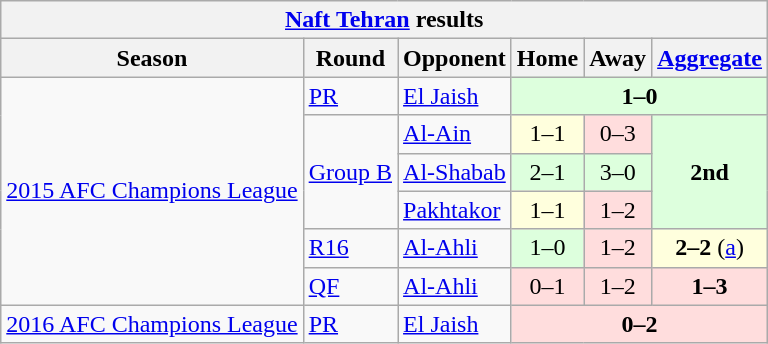<table class="wikitable">
<tr>
<th colspan="6"><a href='#'>Naft Tehran</a> results</th>
</tr>
<tr>
<th>Season</th>
<th>Round</th>
<th>Opponent</th>
<th>Home</th>
<th>Away</th>
<th><a href='#'>Aggregate</a></th>
</tr>
<tr>
<td rowspan="6"><a href='#'>2015 AFC Champions League</a></td>
<td><a href='#'>PR</a></td>
<td> <a href='#'>El Jaish</a></td>
<td colspan="3" bgcolor="#ddffdd" style="text-align:center;"><strong>1–0</strong></td>
</tr>
<tr>
<td rowspan="3"><a href='#'>Group B</a></td>
<td> <a href='#'>Al-Ain</a></td>
<td bgcolor="#ffffdd" style="text-align:center;">1–1</td>
<td bgcolor="#ffdddd" style="text-align:center;">0–3</td>
<td rowspan="3" bgcolor="#ddffdd" style="text-align:center;"><strong>2nd</strong></td>
</tr>
<tr>
<td> <a href='#'>Al-Shabab</a></td>
<td bgcolor="#ddffdd" style="text-align:center;">2–1</td>
<td bgcolor="#ddffdd" style="text-align:center;">3–0</td>
</tr>
<tr>
<td> <a href='#'>Pakhtakor</a></td>
<td bgcolor="#ffffdd" style="text-align:center;">1–1</td>
<td bgcolor="#ffdddd" style="text-align:center;">1–2</td>
</tr>
<tr>
<td><a href='#'>R16</a></td>
<td> <a href='#'>Al-Ahli</a></td>
<td bgcolor="#ddffdd" style="text-align:center;">1–0</td>
<td bgcolor="#ffdddd" style="text-align:center;">1–2</td>
<td bgcolor="#ffffdd" style="text-align:center;"><strong>2–2</strong> (<a href='#'>a</a>)</td>
</tr>
<tr>
<td><a href='#'>QF</a></td>
<td> <a href='#'>Al-Ahli</a></td>
<td bgcolor="#ffdddd" style="text-align:center;">0–1</td>
<td bgcolor="#ffdddd" style="text-align:center;">1–2</td>
<td bgcolor="#ffdddd" style="text-align:center;"><strong>1–3</strong></td>
</tr>
<tr>
<td><a href='#'>2016 AFC Champions League</a></td>
<td><a href='#'>PR</a></td>
<td> <a href='#'>El Jaish</a></td>
<td colspan="3" bgcolor="#ffdddd" style="text-align:center;"><strong>0–2</strong></td>
</tr>
</table>
